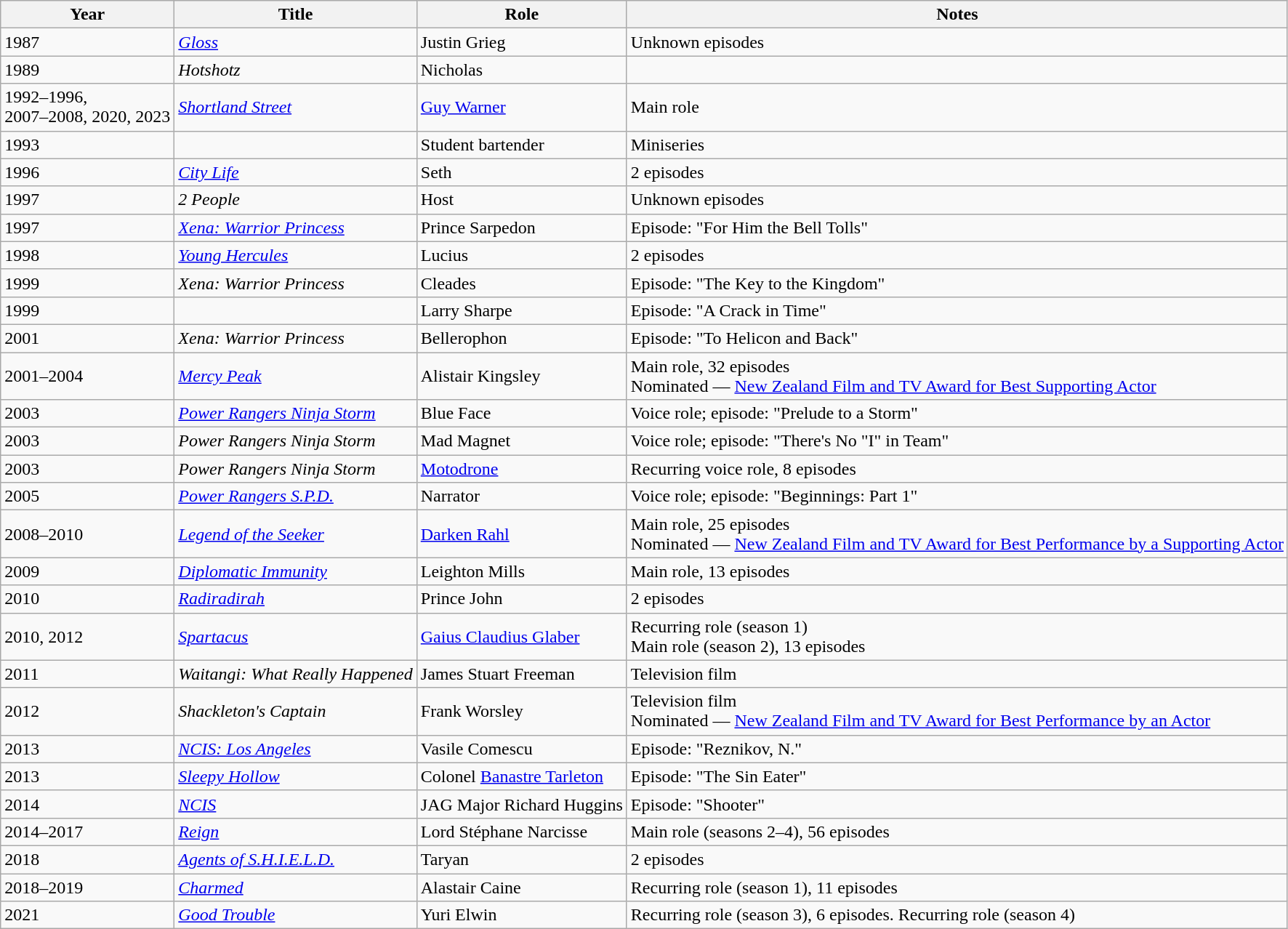<table class="wikitable sortable">
<tr>
<th>Year</th>
<th>Title</th>
<th>Role</th>
<th class="unsortable">Notes</th>
</tr>
<tr>
<td>1987</td>
<td><em><a href='#'>Gloss</a></em></td>
<td>Justin Grieg</td>
<td>Unknown episodes</td>
</tr>
<tr>
<td>1989</td>
<td><em>Hotshotz</em></td>
<td>Nicholas</td>
<td></td>
</tr>
<tr>
<td>1992–1996,<br>2007–2008, 2020, 2023</td>
<td><em><a href='#'>Shortland Street</a></em></td>
<td><a href='#'>Guy Warner</a></td>
<td>Main role</td>
</tr>
<tr>
<td>1993</td>
<td><em></em></td>
<td>Student bartender</td>
<td>Miniseries</td>
</tr>
<tr>
<td>1996</td>
<td><em><a href='#'>City Life</a></em></td>
<td>Seth</td>
<td>2 episodes</td>
</tr>
<tr>
<td>1997</td>
<td><em>2 People</em></td>
<td>Host</td>
<td>Unknown episodes</td>
</tr>
<tr>
<td>1997</td>
<td><em><a href='#'>Xena: Warrior Princess</a></em></td>
<td>Prince Sarpedon</td>
<td>Episode: "For Him the Bell Tolls"</td>
</tr>
<tr>
<td>1998</td>
<td><em><a href='#'>Young Hercules</a></em></td>
<td>Lucius</td>
<td>2 episodes</td>
</tr>
<tr>
<td>1999</td>
<td><em>Xena: Warrior Princess</em></td>
<td>Cleades</td>
<td>Episode: "The Key to the Kingdom"</td>
</tr>
<tr>
<td>1999</td>
<td><em></em></td>
<td>Larry Sharpe</td>
<td>Episode: "A Crack in Time"</td>
</tr>
<tr>
<td>2001</td>
<td><em>Xena: Warrior Princess</em></td>
<td>Bellerophon</td>
<td>Episode: "To Helicon and Back"</td>
</tr>
<tr>
<td>2001–2004</td>
<td><em><a href='#'>Mercy Peak</a></em></td>
<td>Alistair Kingsley</td>
<td>Main role, 32 episodes<br>Nominated — <a href='#'>New Zealand Film and TV Award for Best Supporting Actor</a></td>
</tr>
<tr>
<td>2003</td>
<td><em><a href='#'>Power Rangers Ninja Storm</a></em></td>
<td>Blue Face</td>
<td>Voice role; episode: "Prelude to a Storm"</td>
</tr>
<tr>
<td>2003</td>
<td><em>Power Rangers Ninja Storm</em></td>
<td>Mad Magnet</td>
<td>Voice role; episode: "There's No "I" in Team"</td>
</tr>
<tr>
<td>2003</td>
<td><em>Power Rangers Ninja Storm</em></td>
<td><a href='#'>Motodrone</a></td>
<td>Recurring voice role, 8 episodes</td>
</tr>
<tr>
<td>2005</td>
<td><em><a href='#'>Power Rangers S.P.D.</a></em></td>
<td>Narrator</td>
<td>Voice role; episode: "Beginnings: Part 1"</td>
</tr>
<tr>
<td>2008–2010</td>
<td><em><a href='#'>Legend of the Seeker</a></em></td>
<td><a href='#'>Darken Rahl</a></td>
<td>Main role, 25 episodes<br>Nominated — <a href='#'>New Zealand Film and TV Award for Best Performance by a Supporting Actor</a></td>
</tr>
<tr>
<td>2009</td>
<td><em><a href='#'>Diplomatic Immunity</a></em></td>
<td>Leighton Mills</td>
<td>Main role, 13 episodes</td>
</tr>
<tr>
<td>2010</td>
<td><em><a href='#'>Radiradirah</a></em></td>
<td>Prince John</td>
<td>2 episodes</td>
</tr>
<tr>
<td>2010, 2012</td>
<td><em><a href='#'>Spartacus</a></em></td>
<td><a href='#'>Gaius Claudius Glaber</a></td>
<td>Recurring role (season 1)<br>Main role (season 2), 13 episodes</td>
</tr>
<tr>
<td>2011</td>
<td><em>Waitangi: What Really Happened</em></td>
<td>James Stuart Freeman</td>
<td>Television film</td>
</tr>
<tr>
<td>2012</td>
<td><em>Shackleton's Captain</em></td>
<td>Frank Worsley</td>
<td>Television film<br>Nominated — <a href='#'>New Zealand Film and TV Award for Best Performance by an Actor</a></td>
</tr>
<tr>
<td>2013</td>
<td><em><a href='#'>NCIS: Los Angeles</a></em></td>
<td>Vasile Comescu</td>
<td>Episode: "Reznikov, N."</td>
</tr>
<tr>
<td>2013</td>
<td><em><a href='#'>Sleepy Hollow</a></em></td>
<td>Colonel <a href='#'>Banastre Tarleton</a></td>
<td>Episode: "The Sin Eater"</td>
</tr>
<tr>
<td>2014</td>
<td><em><a href='#'>NCIS</a></em></td>
<td>JAG Major Richard Huggins</td>
<td>Episode: "Shooter"</td>
</tr>
<tr>
<td>2014–2017</td>
<td><em><a href='#'>Reign</a></em></td>
<td>Lord Stéphane Narcisse</td>
<td>Main role (seasons 2–4), 56 episodes</td>
</tr>
<tr>
<td>2018</td>
<td><em><a href='#'>Agents of S.H.I.E.L.D.</a></em></td>
<td>Taryan</td>
<td>2 episodes</td>
</tr>
<tr>
<td>2018–2019</td>
<td><em><a href='#'>Charmed</a></em></td>
<td>Alastair Caine</td>
<td>Recurring role (season 1), 11 episodes</td>
</tr>
<tr>
<td>2021</td>
<td><em><a href='#'>Good Trouble</a></em></td>
<td>Yuri Elwin</td>
<td>Recurring role (season 3), 6 episodes. Recurring role (season 4)</td>
</tr>
</table>
